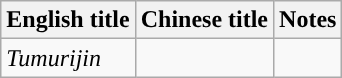<table class="wikitable sortable">
<tr>
<th>English title</th>
<th>Chinese title</th>
<th>Notes</th>
</tr>
<tr>
<td><em>Tumurijin</em></td>
<td></td>
<td></td>
</tr>
</table>
